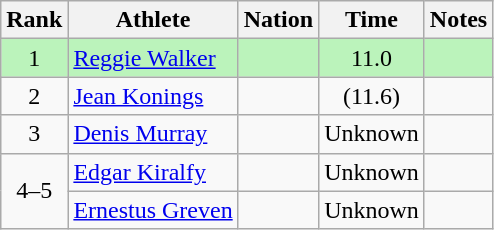<table class="wikitable sortable" style="text-align:center">
<tr>
<th>Rank</th>
<th>Athlete</th>
<th>Nation</th>
<th>Time</th>
<th>Notes</th>
</tr>
<tr style="background:#bbf3bb;">
<td>1</td>
<td align=left><a href='#'>Reggie Walker</a></td>
<td align=left></td>
<td>11.0</td>
<td></td>
</tr>
<tr>
<td>2</td>
<td align=left><a href='#'>Jean Konings</a></td>
<td align=left></td>
<td>(11.6)</td>
<td></td>
</tr>
<tr>
<td>3</td>
<td align=left><a href='#'>Denis Murray</a></td>
<td align=left></td>
<td>Unknown</td>
<td></td>
</tr>
<tr>
<td rowspan=2>4–5</td>
<td align=left><a href='#'>Edgar Kiralfy</a></td>
<td align=left></td>
<td>Unknown</td>
<td></td>
</tr>
<tr>
<td align=left><a href='#'>Ernestus Greven</a></td>
<td align=left></td>
<td>Unknown</td>
<td></td>
</tr>
</table>
